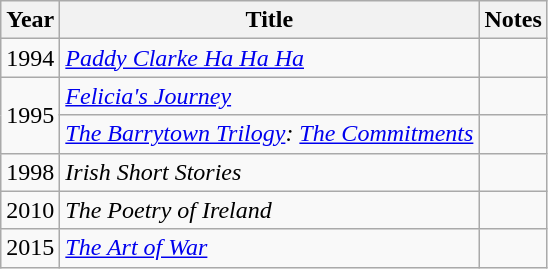<table class="wikitable sortable">
<tr>
<th>Year</th>
<th>Title</th>
<th class="unsortable">Notes</th>
</tr>
<tr>
<td>1994</td>
<td><em><a href='#'>Paddy Clarke Ha Ha Ha</a></em></td>
<td></td>
</tr>
<tr>
<td rowspan="2">1995</td>
<td><em><a href='#'>Felicia's Journey</a></em></td>
<td></td>
</tr>
<tr>
<td><em><a href='#'>The Barrytown Trilogy</a>: <a href='#'>The Commitments</a></em></td>
<td></td>
</tr>
<tr>
<td>1998</td>
<td><em>Irish Short Stories</em></td>
<td></td>
</tr>
<tr>
<td>2010</td>
<td><em>The Poetry of Ireland</em></td>
<td></td>
</tr>
<tr>
<td>2015</td>
<td><em><a href='#'>The Art of War</a></em></td>
<td></td>
</tr>
</table>
